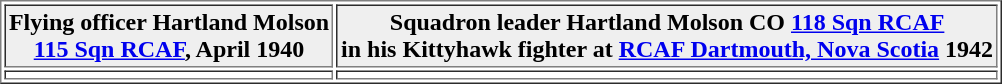<table align="center" border="1" cellpadding="2">
<tr>
<th style="background:#efefef;"><strong>Flying officer Hartland Molson<br><a href='#'>115 Sqn RCAF</a>, April 1940</strong></th>
<th style="background:#efefef;"><strong>Squadron leader Hartland Molson CO <a href='#'>118 Sqn RCAF</a><br>in his Kittyhawk fighter at <a href='#'>RCAF Dartmouth, Nova Scotia</a> 1942</strong></th>
</tr>
<tr>
<td align="center"></td>
<td align="center"></td>
</tr>
</table>
